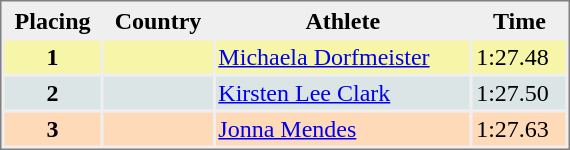<table style="border-style:solid;border-width:1px;border-color:#808080;background-color:#EFEFEF" cellspacing="2" cellpadding="2" width="380px">
<tr bgcolor="#EFEFEF">
<th>Placing</th>
<th>Country</th>
<th>Athlete</th>
<th>Time</th>
</tr>
<tr align="center" valign="top" bgcolor="#F7F6A8">
<th>1</th>
<td></td>
<td align="left"><a href='#'>Michaela Dorfmeister</a></td>
<td align="left">1:27.48</td>
</tr>
<tr align="center" valign="top" bgcolor="#DCE5E5">
<th>2</th>
<td></td>
<td align="left"><a href='#'>Kirsten Lee Clark</a></td>
<td align="left">1:27.50</td>
</tr>
<tr align="center" valign="top" bgcolor="#FFDAB9">
<th>3</th>
<td></td>
<td align="left"><a href='#'>Jonna Mendes</a></td>
<td align="left">1:27.63</td>
</tr>
</table>
